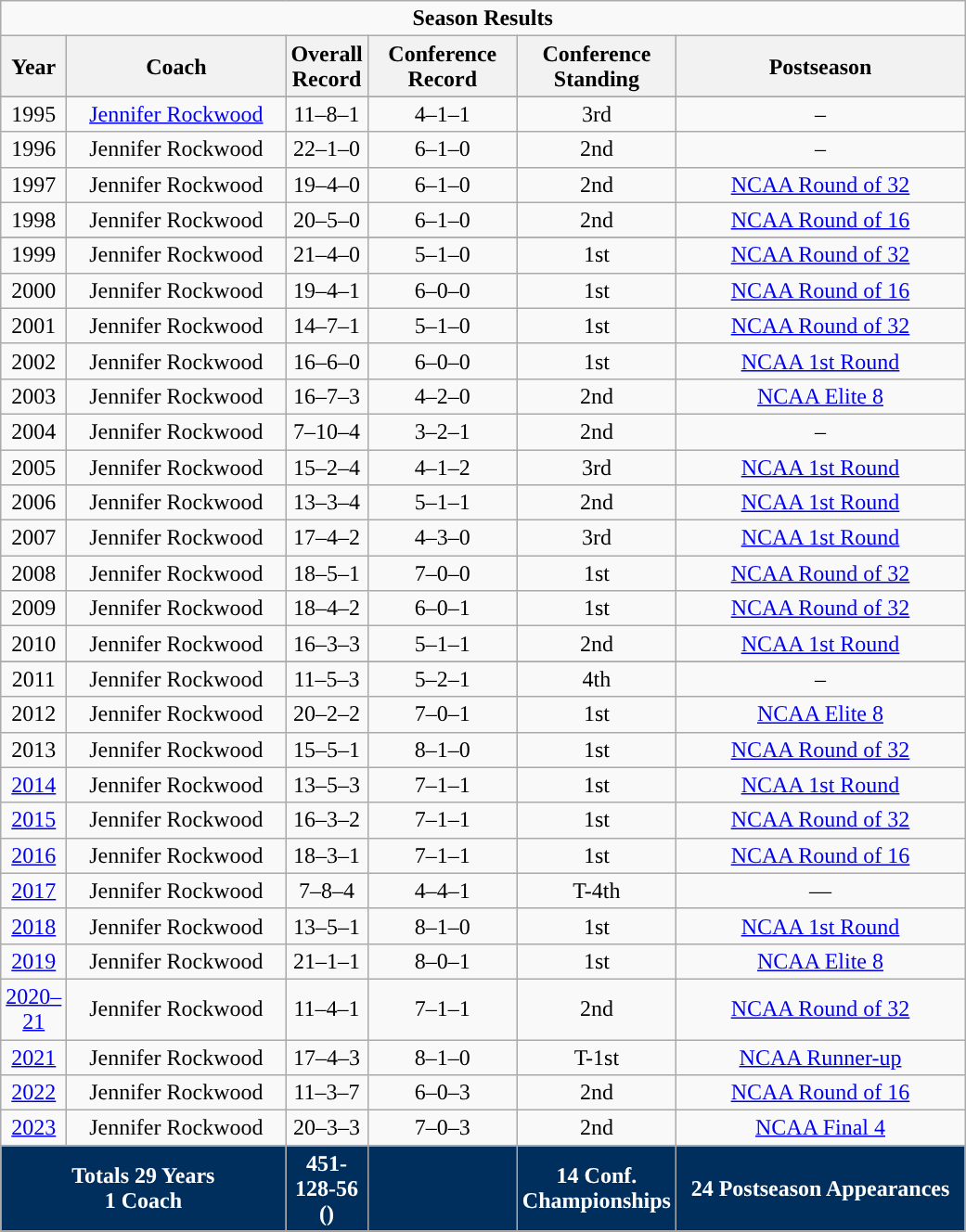<table class="wikitable sortable" style="text-align:center">
<tr>
<td colspan="6"><strong>Season Results</strong></td>
</tr>
<tr>
<th style="width:40px; ">Year</th>
<th style="width:150px; ">Coach</th>
<th style="width:40px; ">Overall Record</th>
<th style="width:100px; ">Conference Record</th>
<th style="width:40px; ">Conference Standing</th>
<th style="width:200px; ">Postseason</th>
</tr>
<tr>
</tr>
<tr>
<td>1995</td>
<td><a href='#'>Jennifer Rockwood</a></td>
<td>11–8–1</td>
<td>4–1–1</td>
<td>3rd</td>
<td>–</td>
</tr>
<tr>
<td>1996</td>
<td>Jennifer Rockwood</td>
<td>22–1–0</td>
<td>6–1–0</td>
<td>2nd</td>
<td>–</td>
</tr>
<tr>
<td>1997</td>
<td>Jennifer Rockwood</td>
<td>19–4–0</td>
<td>6–1–0</td>
<td>2nd</td>
<td><a href='#'>NCAA Round of 32</a></td>
</tr>
<tr>
<td>1998</td>
<td>Jennifer Rockwood</td>
<td>20–5–0</td>
<td>6–1–0</td>
<td>2nd</td>
<td><a href='#'>NCAA Round of 16</a></td>
</tr>
<tr>
</tr>
<tr>
<td>1999</td>
<td>Jennifer Rockwood</td>
<td>21–4–0</td>
<td>5–1–0</td>
<td>1st</td>
<td><a href='#'>NCAA Round of 32</a></td>
</tr>
<tr>
<td>2000</td>
<td>Jennifer Rockwood</td>
<td>19–4–1</td>
<td>6–0–0</td>
<td>1st</td>
<td><a href='#'>NCAA Round of 16</a></td>
</tr>
<tr>
<td>2001</td>
<td>Jennifer Rockwood</td>
<td>14–7–1</td>
<td>5–1–0</td>
<td>1st</td>
<td><a href='#'>NCAA Round of 32</a></td>
</tr>
<tr>
<td>2002</td>
<td>Jennifer Rockwood</td>
<td>16–6–0</td>
<td>6–0–0</td>
<td>1st</td>
<td><a href='#'>NCAA 1st Round</a></td>
</tr>
<tr>
<td>2003</td>
<td>Jennifer Rockwood</td>
<td>16–7–3</td>
<td>4–2–0</td>
<td>2nd</td>
<td><a href='#'>NCAA Elite 8</a></td>
</tr>
<tr>
<td>2004</td>
<td>Jennifer Rockwood</td>
<td>7–10–4</td>
<td>3–2–1</td>
<td>2nd</td>
<td>–</td>
</tr>
<tr>
<td>2005</td>
<td>Jennifer Rockwood</td>
<td>15–2–4</td>
<td>4–1–2</td>
<td>3rd</td>
<td><a href='#'>NCAA 1st Round</a></td>
</tr>
<tr>
<td>2006</td>
<td>Jennifer Rockwood</td>
<td>13–3–4</td>
<td>5–1–1</td>
<td>2nd</td>
<td><a href='#'>NCAA 1st Round</a></td>
</tr>
<tr>
<td>2007</td>
<td>Jennifer Rockwood</td>
<td>17–4–2</td>
<td>4–3–0</td>
<td>3rd</td>
<td><a href='#'>NCAA 1st Round</a></td>
</tr>
<tr>
<td>2008</td>
<td>Jennifer Rockwood</td>
<td>18–5–1</td>
<td>7–0–0</td>
<td>1st</td>
<td><a href='#'>NCAA Round of 32</a></td>
</tr>
<tr>
<td>2009</td>
<td>Jennifer Rockwood</td>
<td>18–4–2</td>
<td>6–0–1</td>
<td>1st</td>
<td><a href='#'>NCAA Round of 32</a></td>
</tr>
<tr>
<td>2010</td>
<td>Jennifer Rockwood</td>
<td>16–3–3</td>
<td>5–1–1</td>
<td>2nd</td>
<td><a href='#'>NCAA 1st Round</a></td>
</tr>
<tr>
</tr>
<tr>
<td>2011</td>
<td>Jennifer Rockwood</td>
<td>11–5–3</td>
<td>5–2–1</td>
<td>4th</td>
<td>–</td>
</tr>
<tr>
<td>2012</td>
<td>Jennifer Rockwood</td>
<td>20–2–2</td>
<td>7–0–1</td>
<td>1st</td>
<td><a href='#'>NCAA Elite 8</a></td>
</tr>
<tr>
<td>2013</td>
<td>Jennifer Rockwood</td>
<td>15–5–1</td>
<td>8–1–0</td>
<td>1st</td>
<td><a href='#'>NCAA Round of 32</a></td>
</tr>
<tr>
<td><a href='#'>2014</a></td>
<td>Jennifer Rockwood</td>
<td>13–5–3</td>
<td>7–1–1</td>
<td>1st</td>
<td><a href='#'>NCAA 1st Round</a></td>
</tr>
<tr>
<td><a href='#'>2015</a></td>
<td>Jennifer Rockwood</td>
<td>16–3–2</td>
<td>7–1–1</td>
<td>1st</td>
<td><a href='#'>NCAA Round of 32</a></td>
</tr>
<tr>
<td><a href='#'>2016</a></td>
<td>Jennifer Rockwood</td>
<td>18–3–1</td>
<td>7–1–1</td>
<td>1st</td>
<td><a href='#'>NCAA Round of 16</a></td>
</tr>
<tr>
<td><a href='#'>2017</a></td>
<td>Jennifer Rockwood</td>
<td>7–8–4</td>
<td>4–4–1</td>
<td>T-4th</td>
<td>—</td>
</tr>
<tr>
<td><a href='#'>2018</a></td>
<td>Jennifer Rockwood</td>
<td>13–5–1</td>
<td>8–1–0</td>
<td>1st</td>
<td><a href='#'>NCAA 1st Round</a></td>
</tr>
<tr>
<td><a href='#'>2019</a></td>
<td>Jennifer Rockwood</td>
<td>21–1–1</td>
<td>8–0–1</td>
<td>1st</td>
<td><a href='#'>NCAA Elite 8</a></td>
</tr>
<tr>
<td><a href='#'>2020–21</a></td>
<td>Jennifer Rockwood</td>
<td>11–4–1</td>
<td>7–1–1</td>
<td>2nd</td>
<td><a href='#'>NCAA Round of 32</a></td>
</tr>
<tr>
<td><a href='#'>2021</a></td>
<td>Jennifer Rockwood</td>
<td>17–4–3</td>
<td>8–1–0</td>
<td>T-1st</td>
<td><a href='#'>NCAA Runner-up</a></td>
</tr>
<tr>
<td><a href='#'>2022</a></td>
<td>Jennifer Rockwood</td>
<td>11–3–7</td>
<td>6–0–3</td>
<td>2nd</td>
<td><a href='#'>NCAA Round of 16</a><br></td>
</tr>
<tr>
<td><a href='#'>2023</a></td>
<td>Jennifer Rockwood</td>
<td>20–3–3</td>
<td>7–0–3</td>
<td>2nd</td>
<td><a href='#'>NCAA Final 4</a></td>
</tr>
<tr>
</tr>
<tr style="text-align:center; background:#002E5D; color:white;">
<td colspan="2"><strong>Totals 29 Years<br>1 Coach</strong></td>
<td><strong>451-128-56 ()</strong></td>
<td></td>
<td><strong>14 Conf. Championships</strong></td>
<td><strong>24 Postseason Appearances</strong></td>
</tr>
<tr>
</tr>
</table>
